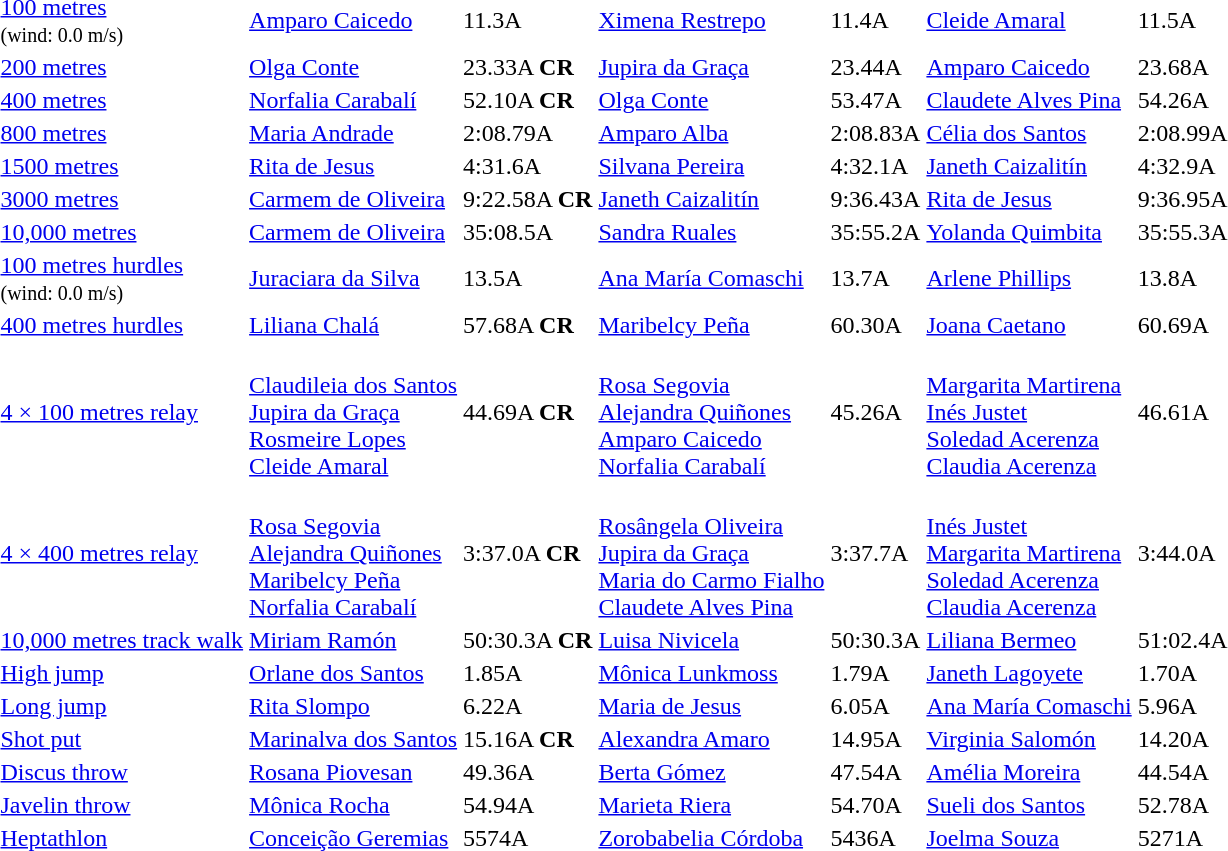<table>
<tr>
<td><a href='#'>100 metres</a><br><small>(wind: 0.0 m/s)</small></td>
<td><a href='#'>Amparo Caicedo</a><br> </td>
<td>11.3A</td>
<td><a href='#'>Ximena Restrepo</a><br> </td>
<td>11.4A</td>
<td><a href='#'>Cleide Amaral</a><br> </td>
<td>11.5A</td>
</tr>
<tr>
<td><a href='#'>200 metres</a></td>
<td><a href='#'>Olga Conte</a><br> </td>
<td>23.33A <strong>CR</strong></td>
<td><a href='#'>Jupira da Graça</a><br> </td>
<td>23.44A</td>
<td><a href='#'>Amparo Caicedo</a><br> </td>
<td>23.68A</td>
</tr>
<tr>
<td><a href='#'>400 metres</a></td>
<td><a href='#'>Norfalia Carabalí</a><br> </td>
<td>52.10A <strong>CR</strong></td>
<td><a href='#'>Olga Conte</a><br> </td>
<td>53.47A</td>
<td><a href='#'>Claudete Alves Pina</a><br> </td>
<td>54.26A</td>
</tr>
<tr>
<td><a href='#'>800 metres</a></td>
<td><a href='#'>Maria Andrade</a><br> </td>
<td>2:08.79A</td>
<td><a href='#'>Amparo Alba</a><br> </td>
<td>2:08.83A</td>
<td><a href='#'>Célia dos Santos</a><br> </td>
<td>2:08.99A</td>
</tr>
<tr>
<td><a href='#'>1500 metres</a></td>
<td><a href='#'>Rita de Jesus</a><br> </td>
<td>4:31.6A</td>
<td><a href='#'>Silvana Pereira</a><br> </td>
<td>4:32.1A</td>
<td><a href='#'>Janeth Caizalitín</a><br> </td>
<td>4:32.9A</td>
</tr>
<tr>
<td><a href='#'>3000 metres</a></td>
<td><a href='#'>Carmem de Oliveira</a><br> </td>
<td>9:22.58A <strong>CR</strong></td>
<td><a href='#'>Janeth Caizalitín</a><br> </td>
<td>9:36.43A</td>
<td><a href='#'>Rita de Jesus</a><br> </td>
<td>9:36.95A</td>
</tr>
<tr>
<td><a href='#'>10,000 metres</a></td>
<td><a href='#'>Carmem de Oliveira</a><br> </td>
<td>35:08.5A</td>
<td><a href='#'>Sandra Ruales</a><br> </td>
<td>35:55.2A</td>
<td><a href='#'>Yolanda Quimbita</a><br> </td>
<td>35:55.3A</td>
</tr>
<tr>
<td><a href='#'>100 metres hurdles</a><br><small>(wind: 0.0 m/s)</small></td>
<td><a href='#'>Juraciara da Silva</a><br> </td>
<td>13.5A</td>
<td><a href='#'>Ana María Comaschi</a><br> </td>
<td>13.7A</td>
<td><a href='#'>Arlene Phillips</a><br> </td>
<td>13.8A</td>
</tr>
<tr>
<td><a href='#'>400 metres hurdles</a></td>
<td><a href='#'>Liliana Chalá</a><br> </td>
<td>57.68A <strong>CR</strong></td>
<td><a href='#'>Maribelcy Peña</a><br> </td>
<td>60.30A</td>
<td><a href='#'>Joana Caetano</a><br> </td>
<td>60.69A</td>
</tr>
<tr>
<td><a href='#'>4 × 100 metres relay</a></td>
<td><br><a href='#'>Claudileia dos Santos</a><br><a href='#'>Jupira da Graça</a><br><a href='#'>Rosmeire Lopes</a><br><a href='#'>Cleide Amaral</a></td>
<td>44.69A <strong>CR</strong></td>
<td><br><a href='#'>Rosa Segovia</a><br><a href='#'>Alejandra Quiñones</a><br><a href='#'>Amparo Caicedo</a><br><a href='#'>Norfalia Carabalí</a></td>
<td>45.26A</td>
<td><br><a href='#'>Margarita Martirena</a><br><a href='#'>Inés Justet</a><br><a href='#'>Soledad Acerenza</a><br><a href='#'>Claudia Acerenza</a></td>
<td>46.61A</td>
</tr>
<tr>
<td><a href='#'>4 × 400 metres relay</a></td>
<td><br><a href='#'>Rosa Segovia</a><br><a href='#'>Alejandra Quiñones</a><br><a href='#'>Maribelcy Peña</a><br><a href='#'>Norfalia Carabalí</a></td>
<td>3:37.0A <strong>CR</strong></td>
<td><br><a href='#'>Rosângela Oliveira</a><br><a href='#'>Jupira da Graça</a><br><a href='#'>Maria do Carmo Fialho</a><br><a href='#'>Claudete Alves Pina</a></td>
<td>3:37.7A</td>
<td><br><a href='#'>Inés Justet</a><br><a href='#'>Margarita Martirena</a><br><a href='#'>Soledad Acerenza</a><br><a href='#'>Claudia Acerenza</a></td>
<td>3:44.0A</td>
</tr>
<tr>
<td><a href='#'>10,000 metres track walk</a></td>
<td><a href='#'>Miriam Ramón</a><br> </td>
<td>50:30.3A <strong>CR</strong></td>
<td><a href='#'>Luisa Nivicela</a><br> </td>
<td>50:30.3A</td>
<td><a href='#'>Liliana Bermeo</a><br> </td>
<td>51:02.4A</td>
</tr>
<tr>
<td><a href='#'>High jump</a></td>
<td><a href='#'>Orlane dos Santos</a><br> </td>
<td>1.85A</td>
<td><a href='#'>Mônica Lunkmoss</a><br> </td>
<td>1.79A</td>
<td><a href='#'>Janeth Lagoyete</a><br> </td>
<td>1.70A</td>
</tr>
<tr>
<td><a href='#'>Long jump</a></td>
<td><a href='#'>Rita Slompo</a><br> </td>
<td>6.22A</td>
<td><a href='#'>Maria de Jesus</a><br> </td>
<td>6.05A</td>
<td><a href='#'>Ana María Comaschi</a><br> </td>
<td>5.96A</td>
</tr>
<tr>
<td><a href='#'>Shot put</a></td>
<td><a href='#'>Marinalva dos Santos</a><br> </td>
<td>15.16A <strong>CR</strong></td>
<td><a href='#'>Alexandra Amaro</a><br> </td>
<td>14.95A</td>
<td><a href='#'>Virginia Salomón</a><br> </td>
<td>14.20A</td>
</tr>
<tr>
<td><a href='#'>Discus throw</a></td>
<td><a href='#'>Rosana Piovesan</a><br> </td>
<td>49.36A</td>
<td><a href='#'>Berta Gómez</a><br> </td>
<td>47.54A</td>
<td><a href='#'>Amélia Moreira</a><br> </td>
<td>44.54A</td>
</tr>
<tr>
<td><a href='#'>Javelin throw</a></td>
<td><a href='#'>Mônica Rocha</a><br> </td>
<td>54.94A</td>
<td><a href='#'>Marieta Riera</a><br> </td>
<td>54.70A</td>
<td><a href='#'>Sueli dos Santos</a><br> </td>
<td>52.78A</td>
</tr>
<tr>
<td><a href='#'>Heptathlon</a></td>
<td><a href='#'>Conceição Geremias</a><br> </td>
<td>5574A</td>
<td><a href='#'>Zorobabelia Córdoba</a><br> </td>
<td>5436A</td>
<td><a href='#'>Joelma Souza</a><br> </td>
<td>5271A</td>
</tr>
<tr>
</tr>
</table>
